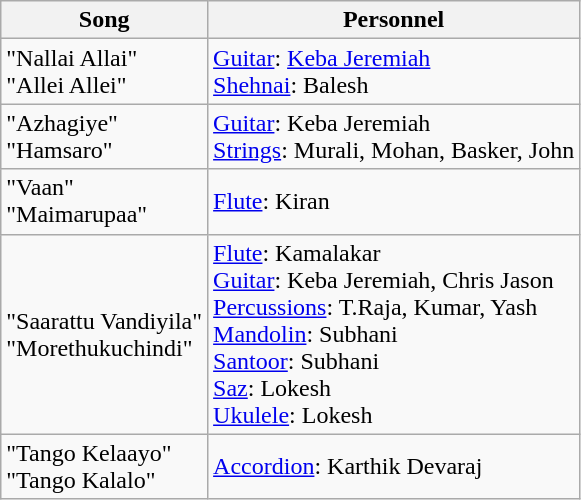<table class="wikitable">
<tr>
<th>Song</th>
<th>Personnel</th>
</tr>
<tr>
<td rowspan="1">"Nallai Allai"<br>"Allei Allei"</td>
<td><a href='#'>Guitar</a>: <a href='#'>Keba Jeremiah</a><br><a href='#'>Shehnai</a>: Balesh</td>
</tr>
<tr>
<td rowspan="1">"Azhagiye"<br>"Hamsaro"</td>
<td><a href='#'>Guitar</a>: Keba Jeremiah<br><a href='#'>Strings</a>: Murali, Mohan, Basker, John</td>
</tr>
<tr>
<td rowspan="1">"Vaan"<br>"Maimarupaa"</td>
<td><a href='#'>Flute</a>: Kiran</td>
</tr>
<tr>
<td rowspan="1">"Saarattu Vandiyila"<br>"Morethukuchindi"</td>
<td><a href='#'>Flute</a>: Kamalakar<br><a href='#'>Guitar</a>: Keba Jeremiah, Chris Jason<br><a href='#'>Percussions</a>: T.Raja, Kumar, Yash<br><a href='#'>Mandolin</a>: Subhani<br><a href='#'>Santoor</a>: Subhani<br><a href='#'>Saz</a>: Lokesh<br><a href='#'>Ukulele</a>: Lokesh</td>
</tr>
<tr>
<td rowspan="1">"Tango Kelaayo"<br>"Tango Kalalo"</td>
<td><a href='#'>Accordion</a>: Karthik Devaraj</td>
</tr>
</table>
